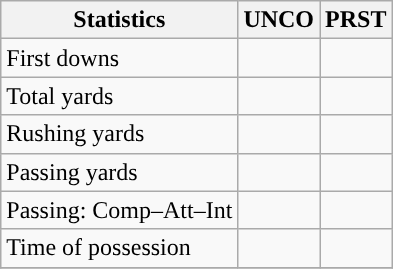<table class="wikitable" style="float: left;">
<tr>
<th>Statistics</th>
<th>UNCO</th>
<th>PRST</th>
</tr>
<tr>
<td>First downs</td>
<td></td>
<td></td>
</tr>
<tr>
<td>Total yards</td>
<td></td>
<td></td>
</tr>
<tr>
<td>Rushing yards</td>
<td></td>
<td></td>
</tr>
<tr>
<td>Passing yards</td>
<td></td>
<td></td>
</tr>
<tr>
<td>Passing: Comp–Att–Int</td>
<td></td>
<td></td>
</tr>
<tr>
<td>Time of possession</td>
<td></td>
<td></td>
</tr>
<tr>
</tr>
</table>
